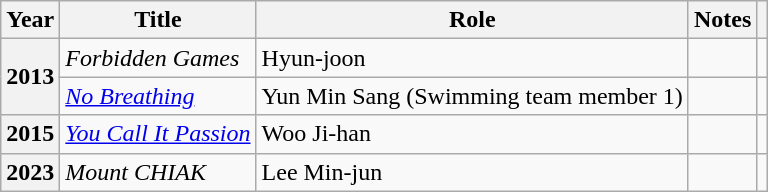<table class="wikitable sortable plainrowheaders">
<tr>
<th scope="col">Year</th>
<th scope="col">Title</th>
<th scope="col">Role</th>
<th scope="col">Notes</th>
<th scope="col" class="unsortable"></th>
</tr>
<tr>
<th scope="row" rowspan=2>2013</th>
<td><em>Forbidden Games</em> </td>
<td>Hyun-joon</td>
<td></td>
<td></td>
</tr>
<tr>
<td><em><a href='#'>No Breathing</a></em></td>
<td>Yun Min Sang (Swimming team member 1)</td>
<td></td>
<td></td>
</tr>
<tr>
<th scope="row">2015</th>
<td><em><a href='#'>You Call It Passion</a></em></td>
<td>Woo Ji-han</td>
<td></td>
<td></td>
</tr>
<tr>
<th scope="row">2023</th>
<td><em>Mount CHIAK</em></td>
<td>Lee Min-jun</td>
<td></td>
<td></td>
</tr>
</table>
